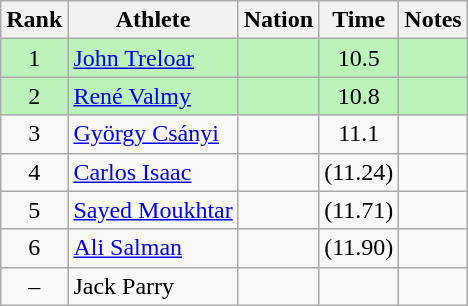<table class="wikitable sortable" style="text-align:center">
<tr>
<th>Rank</th>
<th>Athlete</th>
<th>Nation</th>
<th>Time</th>
<th>Notes</th>
</tr>
<tr bgcolor=#bbf3bb>
<td>1</td>
<td align=left><a href='#'>John Treloar</a></td>
<td align=left></td>
<td>10.5</td>
<td></td>
</tr>
<tr bgcolor=#bbf3bb>
<td>2</td>
<td align=left><a href='#'>René Valmy</a></td>
<td align=left></td>
<td>10.8</td>
<td></td>
</tr>
<tr>
<td>3</td>
<td align=left><a href='#'>György Csányi</a></td>
<td align=left></td>
<td>11.1</td>
<td></td>
</tr>
<tr>
<td>4</td>
<td align=left><a href='#'>Carlos Isaac</a></td>
<td align=left></td>
<td>(11.24)</td>
<td></td>
</tr>
<tr>
<td>5</td>
<td align=left><a href='#'>Sayed Moukhtar</a></td>
<td align=left></td>
<td>(11.71)</td>
<td></td>
</tr>
<tr>
<td>6</td>
<td align=left><a href='#'>Ali Salman</a></td>
<td align=left></td>
<td>(11.90)</td>
<td></td>
</tr>
<tr>
<td data-sort-value=7>–</td>
<td align=left data-sort-value="Parry, Jack">Jack Parry</td>
<td align=left></td>
<td></td>
<td></td>
</tr>
</table>
